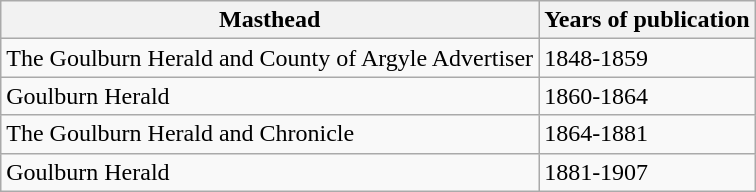<table class="wikitable sortable">
<tr>
<th>Masthead</th>
<th>Years of publication</th>
</tr>
<tr>
<td>The Goulburn Herald and County of Argyle Advertiser</td>
<td>1848-1859</td>
</tr>
<tr>
<td>Goulburn Herald</td>
<td>1860-1864</td>
</tr>
<tr>
<td>The Goulburn Herald and Chronicle</td>
<td>1864-1881</td>
</tr>
<tr>
<td>Goulburn Herald</td>
<td>1881-1907</td>
</tr>
</table>
